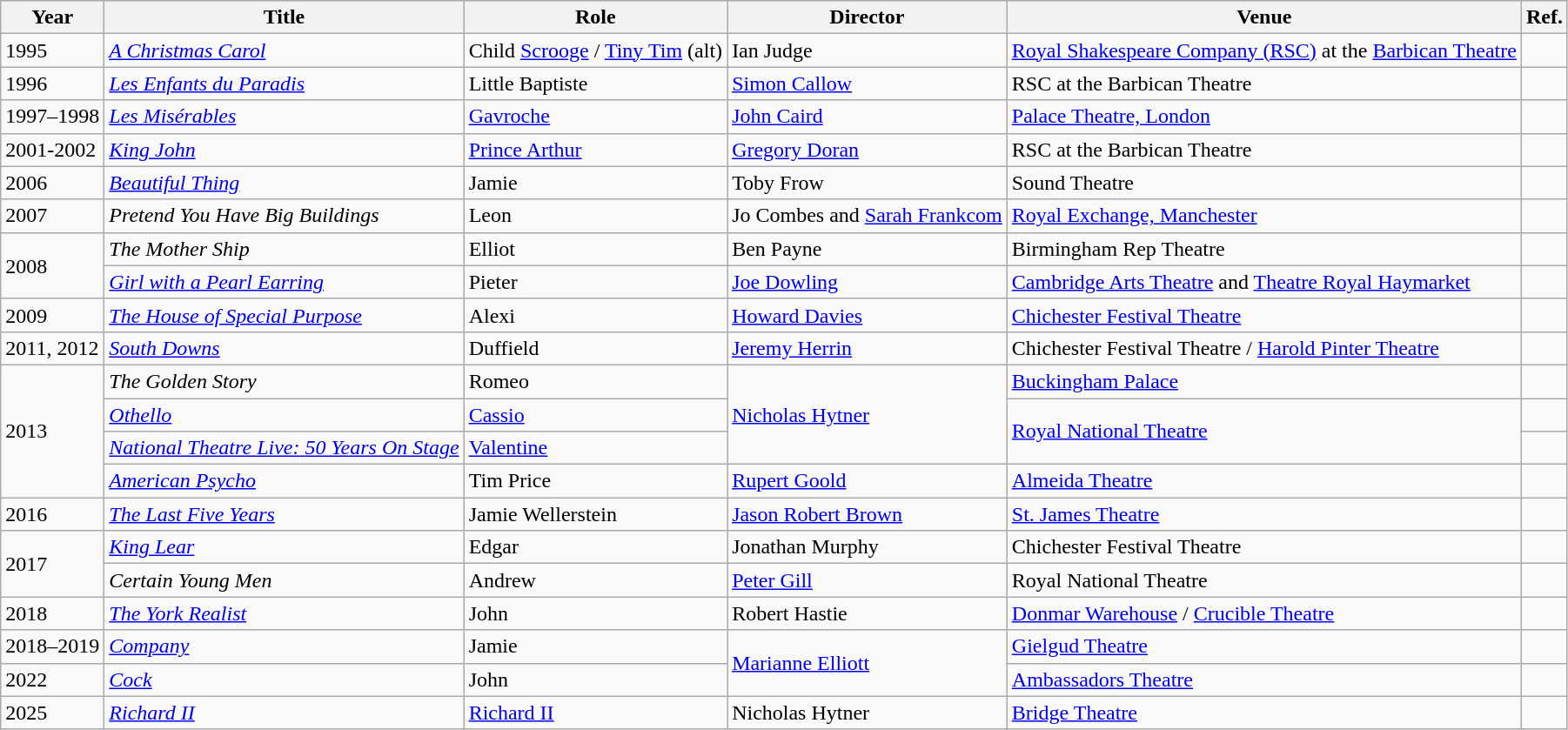<table class="wikitable sortable">
<tr>
<th>Year</th>
<th>Title</th>
<th>Role</th>
<th>Director</th>
<th>Venue</th>
<th>Ref.</th>
</tr>
<tr>
<td>1995</td>
<td><em><a href='#'>A Christmas Carol</a></em></td>
<td>Child <a href='#'>Scrooge</a> / <a href='#'>Tiny Tim</a> (alt)</td>
<td>Ian Judge</td>
<td><a href='#'>Royal Shakespeare Company (RSC)</a> at the <a href='#'>Barbican Theatre</a></td>
<td></td>
</tr>
<tr>
<td>1996</td>
<td><em><a href='#'>Les Enfants du Paradis</a></em></td>
<td>Little Baptiste</td>
<td><a href='#'>Simon Callow</a></td>
<td>RSC at the Barbican Theatre</td>
<td></td>
</tr>
<tr>
<td>1997–1998</td>
<td><em><a href='#'>Les Misérables</a></em></td>
<td><a href='#'>Gavroche</a></td>
<td><a href='#'>John Caird</a></td>
<td><a href='#'>Palace Theatre, London</a></td>
<td></td>
</tr>
<tr>
<td>2001-2002</td>
<td><em><a href='#'>King John</a></em></td>
<td><a href='#'>Prince Arthur</a></td>
<td><a href='#'>Gregory Doran</a></td>
<td>RSC at the Barbican Theatre</td>
<td></td>
</tr>
<tr>
<td>2006</td>
<td><em><a href='#'>Beautiful Thing</a></em></td>
<td>Jamie</td>
<td>Toby Frow</td>
<td>Sound Theatre</td>
<td></td>
</tr>
<tr>
<td>2007</td>
<td><em>Pretend You Have Big Buildings</em></td>
<td>Leon</td>
<td>Jo Combes and <a href='#'>Sarah Frankcom</a></td>
<td><a href='#'>Royal Exchange, Manchester</a></td>
<td></td>
</tr>
<tr>
<td rowspan="2">2008</td>
<td><em>The Mother Ship</em></td>
<td>Elliot</td>
<td>Ben Payne</td>
<td>Birmingham Rep Theatre</td>
<td></td>
</tr>
<tr>
<td><em><a href='#'>Girl with a Pearl Earring</a></em></td>
<td>Pieter</td>
<td><a href='#'>Joe Dowling</a></td>
<td><a href='#'>Cambridge Arts Theatre</a> and <a href='#'>Theatre Royal Haymarket</a></td>
<td></td>
</tr>
<tr>
<td>2009</td>
<td><em><a href='#'>The House of Special Purpose</a></em></td>
<td>Alexi</td>
<td><a href='#'>Howard Davies</a></td>
<td><a href='#'>Chichester Festival Theatre</a></td>
<td></td>
</tr>
<tr>
<td>2011, 2012</td>
<td><em><a href='#'>South Downs</a></em></td>
<td>Duffield</td>
<td><a href='#'>Jeremy Herrin</a></td>
<td>Chichester Festival Theatre / <a href='#'>Harold Pinter Theatre</a></td>
<td></td>
</tr>
<tr>
<td rowspan="4">2013</td>
<td><em>The Golden Story</em></td>
<td>Romeo</td>
<td rowspan="3"><a href='#'>Nicholas Hytner</a></td>
<td><a href='#'>Buckingham Palace</a></td>
<td></td>
</tr>
<tr>
<td><em><a href='#'>Othello</a></em></td>
<td><a href='#'>Cassio</a></td>
<td rowspan="2"><a href='#'>Royal National Theatre</a></td>
<td></td>
</tr>
<tr>
<td><a href='#'><em>National Theatre Live:</em> <em>50 Years On Stage</em></a></td>
<td><a href='#'>Valentine</a></td>
<td></td>
</tr>
<tr>
<td><em><a href='#'>American Psycho</a></em></td>
<td>Tim Price</td>
<td><a href='#'>Rupert Goold</a></td>
<td><a href='#'>Almeida Theatre</a></td>
<td></td>
</tr>
<tr>
<td>2016</td>
<td><em><a href='#'>The Last Five Years</a></em></td>
<td>Jamie Wellerstein</td>
<td><a href='#'>Jason Robert Brown</a></td>
<td><a href='#'>St. James Theatre</a></td>
<td></td>
</tr>
<tr>
<td rowspan="2">2017</td>
<td><em><a href='#'>King Lear</a></em></td>
<td>Edgar</td>
<td>Jonathan Murphy</td>
<td>Chichester Festival Theatre</td>
<td></td>
</tr>
<tr>
<td><em>Certain Young Men</em></td>
<td>Andrew</td>
<td><a href='#'>Peter Gill</a></td>
<td>Royal National Theatre</td>
<td></td>
</tr>
<tr>
<td>2018</td>
<td><em><a href='#'>The York Realist</a></em></td>
<td>John</td>
<td>Robert Hastie</td>
<td><a href='#'>Donmar Warehouse</a> / <a href='#'>Crucible Theatre</a></td>
<td></td>
</tr>
<tr>
<td>2018–2019</td>
<td><em><a href='#'>Company</a></em></td>
<td>Jamie</td>
<td rowspan="2"><a href='#'>Marianne Elliott</a></td>
<td><a href='#'>Gielgud Theatre</a></td>
<td></td>
</tr>
<tr>
<td>2022</td>
<td><em><a href='#'>Cock</a></em></td>
<td>John</td>
<td><a href='#'>Ambassadors Theatre</a></td>
<td></td>
</tr>
<tr>
<td>2025</td>
<td><a href='#'><em>Richard II</em></a></td>
<td><a href='#'>Richard II</a></td>
<td>Nicholas Hytner</td>
<td><a href='#'>Bridge Theatre</a></td>
<td></td>
</tr>
</table>
